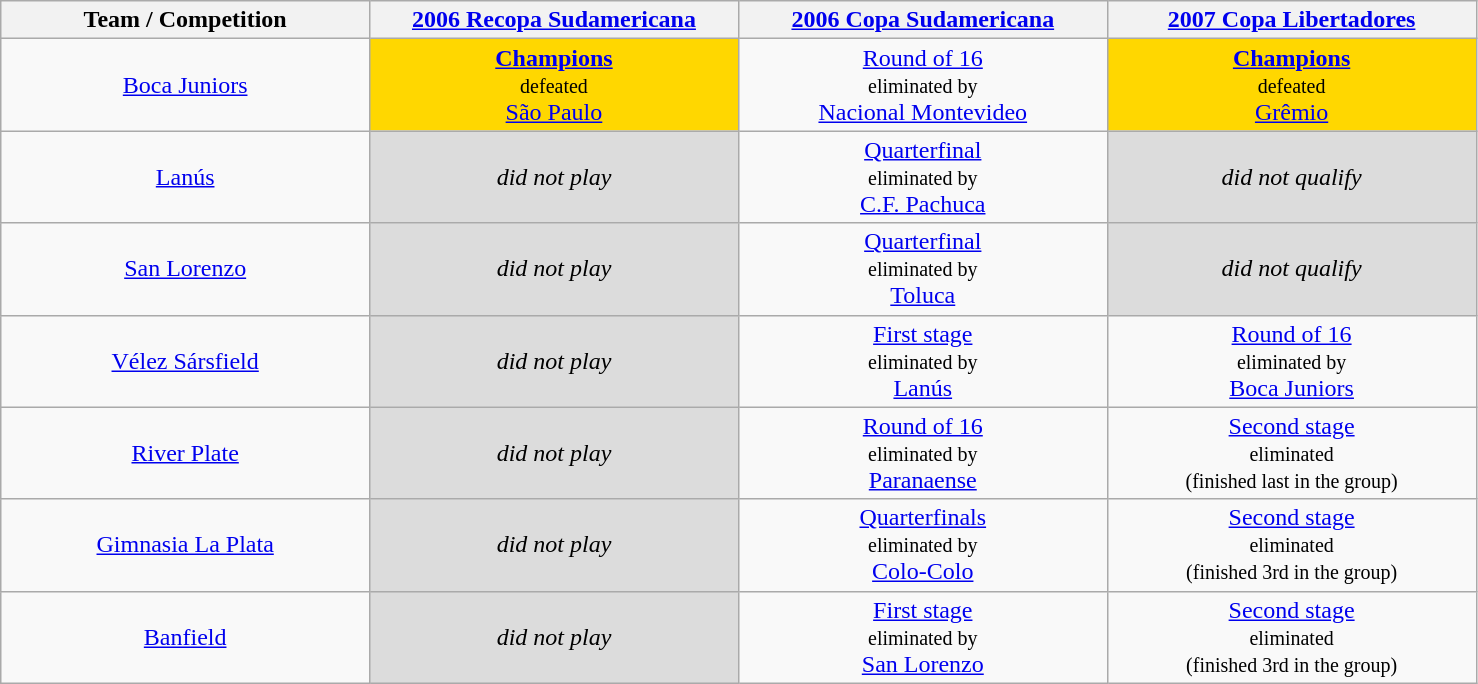<table class="wikitable">
<tr>
<th width= 20%>Team / Competition</th>
<th width= 20%><a href='#'>2006 Recopa Sudamericana</a></th>
<th width= 20%><a href='#'>2006 Copa Sudamericana</a></th>
<th width= 20%><a href='#'>2007 Copa Libertadores</a></th>
</tr>
<tr align="center">
<td><a href='#'>Boca Juniors</a></td>
<td bgcolor = "gold"><strong><a href='#'>Champions</a></strong><br> <small>defeated</small> <br>  <a href='#'>São Paulo</a></td>
<td><a href='#'>Round of 16</a><br> <small>eliminated by</small> <br>  <a href='#'>Nacional Montevideo</a></td>
<td bgcolor = "gold"><strong><a href='#'>Champions</a></strong><br> <small>defeated</small> <br>  <a href='#'>Grêmio</a></td>
</tr>
<tr align="center">
<td><a href='#'>Lanús</a></td>
<td bgcolor = "#DCDCDC"><em>did not play</em></td>
<td><a href='#'>Quarterfinal</a><br> <small>eliminated by</small> <br>  <a href='#'>C.F. Pachuca</a></td>
<td bgcolor = "#DCDCDC"><em>did not qualify</em></td>
</tr>
<tr align="center">
<td><a href='#'>San Lorenzo</a></td>
<td bgcolor = "#DCDCDC"><em>did not play</em></td>
<td><a href='#'>Quarterfinal</a><br> <small>eliminated by</small> <br>  <a href='#'>Toluca</a></td>
<td bgcolor = "#DCDCDC"><em>did not qualify</em></td>
</tr>
<tr align="center">
<td><a href='#'>Vélez Sársfield</a></td>
<td bgcolor = "#DCDCDC"><em>did not play</em></td>
<td><a href='#'>First stage</a><br> <small>eliminated by</small> <br>  <a href='#'>Lanús</a></td>
<td><a href='#'>Round of 16</a><br> <small>eliminated by</small> <br>  <a href='#'>Boca Juniors</a></td>
</tr>
<tr align="center">
<td><a href='#'>River Plate</a></td>
<td bgcolor = "#DCDCDC"><em>did not play</em></td>
<td><a href='#'>Round of 16</a><br> <small>eliminated by</small> <br>  <a href='#'>Paranaense</a></td>
<td><a href='#'>Second stage</a> <br> <small>eliminated<br>(finished last in the group)</small></td>
</tr>
<tr align="center">
<td><a href='#'>Gimnasia La Plata</a></td>
<td bgcolor = "#DCDCDC"><em>did not play</em></td>
<td><a href='#'>Quarterfinals</a><br> <small>eliminated by</small> <br>  <a href='#'>Colo-Colo</a></td>
<td><a href='#'>Second stage</a> <br> <small>eliminated<br>(finished 3rd in the group)</small></td>
</tr>
<tr align="center">
<td><a href='#'>Banfield</a></td>
<td bgcolor = "#DCDCDC"><em>did not play</em></td>
<td><a href='#'>First stage</a><br> <small>eliminated by</small> <br>  <a href='#'>San Lorenzo</a></td>
<td><a href='#'>Second stage</a> <br> <small>eliminated<br>(finished 3rd in the group)</small></td>
</tr>
</table>
